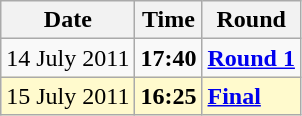<table class="wikitable">
<tr>
<th>Date</th>
<th>Time</th>
<th>Round</th>
</tr>
<tr>
<td>14 July 2011</td>
<td><strong>17:40</strong></td>
<td><strong><a href='#'>Round 1</a></strong></td>
</tr>
<tr style=background:lemonchiffon>
<td>15 July 2011</td>
<td><strong>16:25</strong></td>
<td><strong><a href='#'>Final</a></strong></td>
</tr>
</table>
